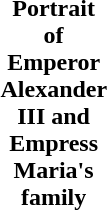<table class="toccolours collapsible collapsed" style=max-width:2em class="float-center" style="text-align:center;">
<tr>
<th>Portrait of Emperor Alexander III and Empress Maria's family</th>
</tr>
<tr>
<td></td>
</tr>
</table>
